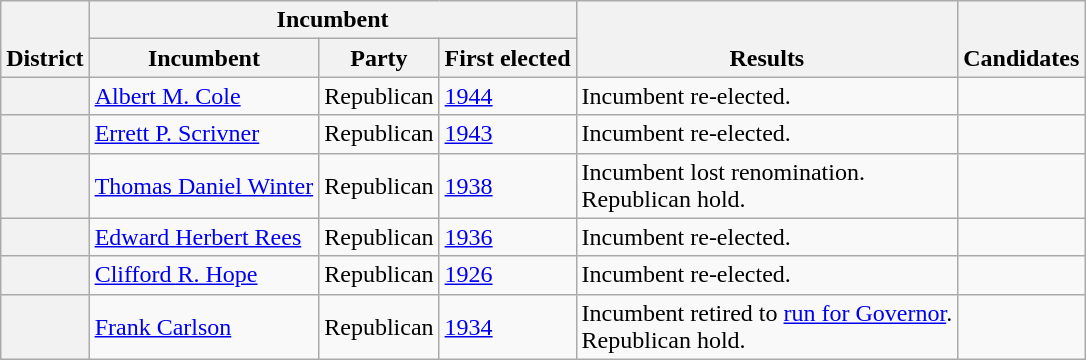<table class=wikitable>
<tr valign=bottom>
<th rowspan=2>District</th>
<th colspan=3>Incumbent</th>
<th rowspan=2>Results</th>
<th rowspan=2>Candidates</th>
</tr>
<tr>
<th>Incumbent</th>
<th>Party</th>
<th>First elected</th>
</tr>
<tr>
<th></th>
<td><a href='#'>Albert M. Cole</a></td>
<td>Republican</td>
<td><a href='#'>1944</a></td>
<td>Incumbent re-elected.</td>
<td nowrap></td>
</tr>
<tr>
<th></th>
<td><a href='#'>Errett P. Scrivner</a></td>
<td>Republican</td>
<td><a href='#'>1943 </a></td>
<td>Incumbent re-elected.</td>
<td nowrap></td>
</tr>
<tr>
<th></th>
<td><a href='#'>Thomas Daniel Winter</a></td>
<td>Republican</td>
<td><a href='#'>1938</a></td>
<td>Incumbent lost renomination.<br>Republican hold.</td>
<td nowrap></td>
</tr>
<tr>
<th></th>
<td><a href='#'>Edward Herbert Rees</a></td>
<td>Republican</td>
<td><a href='#'>1936</a></td>
<td>Incumbent re-elected.</td>
<td nowrap></td>
</tr>
<tr>
<th></th>
<td><a href='#'>Clifford R. Hope</a></td>
<td>Republican</td>
<td><a href='#'>1926</a></td>
<td>Incumbent re-elected.</td>
<td nowrap></td>
</tr>
<tr>
<th></th>
<td><a href='#'>Frank Carlson</a></td>
<td>Republican</td>
<td><a href='#'>1934</a></td>
<td>Incumbent retired to <a href='#'>run for Governor</a>.<br>Republican hold.</td>
<td nowrap></td>
</tr>
</table>
